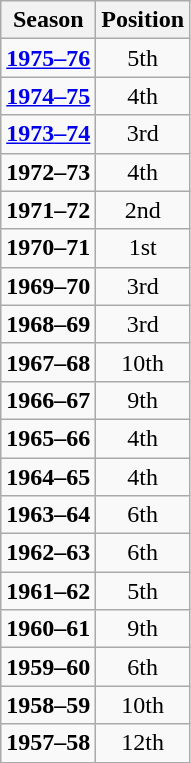<table class="wikitable" style="text-align:center;">
<tr>
<th><strong>Season</strong></th>
<th><strong>Position</strong></th>
</tr>
<tr --->
<td><strong><a href='#'>1975–76</a></strong></td>
<td>5th</td>
</tr>
<tr --->
<td><strong><a href='#'>1974–75</a></strong></td>
<td>4th</td>
</tr>
<tr --->
<td><strong><a href='#'>1973–74</a></strong></td>
<td>3rd</td>
</tr>
<tr --->
<td><strong>1972–73</strong></td>
<td>4th</td>
</tr>
<tr --->
<td><strong>1971–72</strong></td>
<td>2nd</td>
</tr>
<tr --->
<td><strong>1970–71</strong></td>
<td>1st</td>
</tr>
<tr --->
<td><strong>1969–70</strong></td>
<td>3rd</td>
</tr>
<tr --->
<td><strong>1968–69</strong></td>
<td>3rd</td>
</tr>
<tr --->
<td><strong>1967–68</strong></td>
<td>10th</td>
</tr>
<tr --->
<td><strong>1966–67</strong></td>
<td>9th</td>
</tr>
<tr --->
<td><strong>1965–66</strong></td>
<td>4th</td>
</tr>
<tr --->
<td><strong>1964–65</strong></td>
<td>4th</td>
</tr>
<tr --->
<td><strong>1963–64</strong></td>
<td>6th</td>
</tr>
<tr --->
<td><strong>1962–63</strong></td>
<td>6th</td>
</tr>
<tr --->
<td><strong>1961–62</strong></td>
<td>5th</td>
</tr>
<tr --->
<td><strong>1960–61</strong></td>
<td>9th</td>
</tr>
<tr --->
<td><strong>1959–60</strong></td>
<td>6th</td>
</tr>
<tr --->
<td><strong>1958–59</strong></td>
<td>10th</td>
</tr>
<tr --->
<td><strong>1957–58</strong></td>
<td>12th</td>
</tr>
</table>
